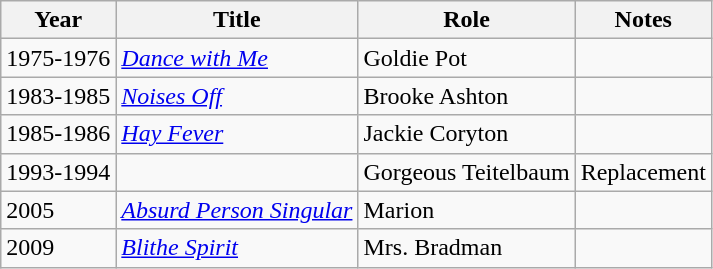<table class="wikitable sortable">
<tr>
<th>Year</th>
<th>Title</th>
<th>Role</th>
<th class="unsortable">Notes</th>
</tr>
<tr>
<td>1975-1976</td>
<td><em><a href='#'>Dance with Me</a></em></td>
<td>Goldie Pot</td>
<td></td>
</tr>
<tr>
<td>1983-1985</td>
<td><em><a href='#'>Noises Off</a></em></td>
<td>Brooke Ashton</td>
<td></td>
</tr>
<tr>
<td>1985-1986</td>
<td><em><a href='#'>Hay Fever</a></em></td>
<td>Jackie Coryton</td>
<td></td>
</tr>
<tr>
<td>1993-1994</td>
<td><em></em></td>
<td>Gorgeous Teitelbaum</td>
<td>Replacement</td>
</tr>
<tr>
<td>2005</td>
<td><em><a href='#'>Absurd Person Singular</a></em></td>
<td>Marion</td>
<td></td>
</tr>
<tr>
<td>2009</td>
<td><em><a href='#'>Blithe Spirit</a></em></td>
<td>Mrs. Bradman</td>
<td></td>
</tr>
</table>
